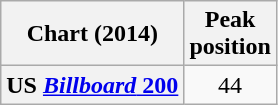<table class="wikitable plainrowheaders" style="text-align:center;">
<tr>
<th scope="col">Chart (2014)</th>
<th scope="col">Peak<br>position</th>
</tr>
<tr>
<th scope="row">US <a href='#'><em>Billboard</em> 200</a></th>
<td>44</td>
</tr>
</table>
